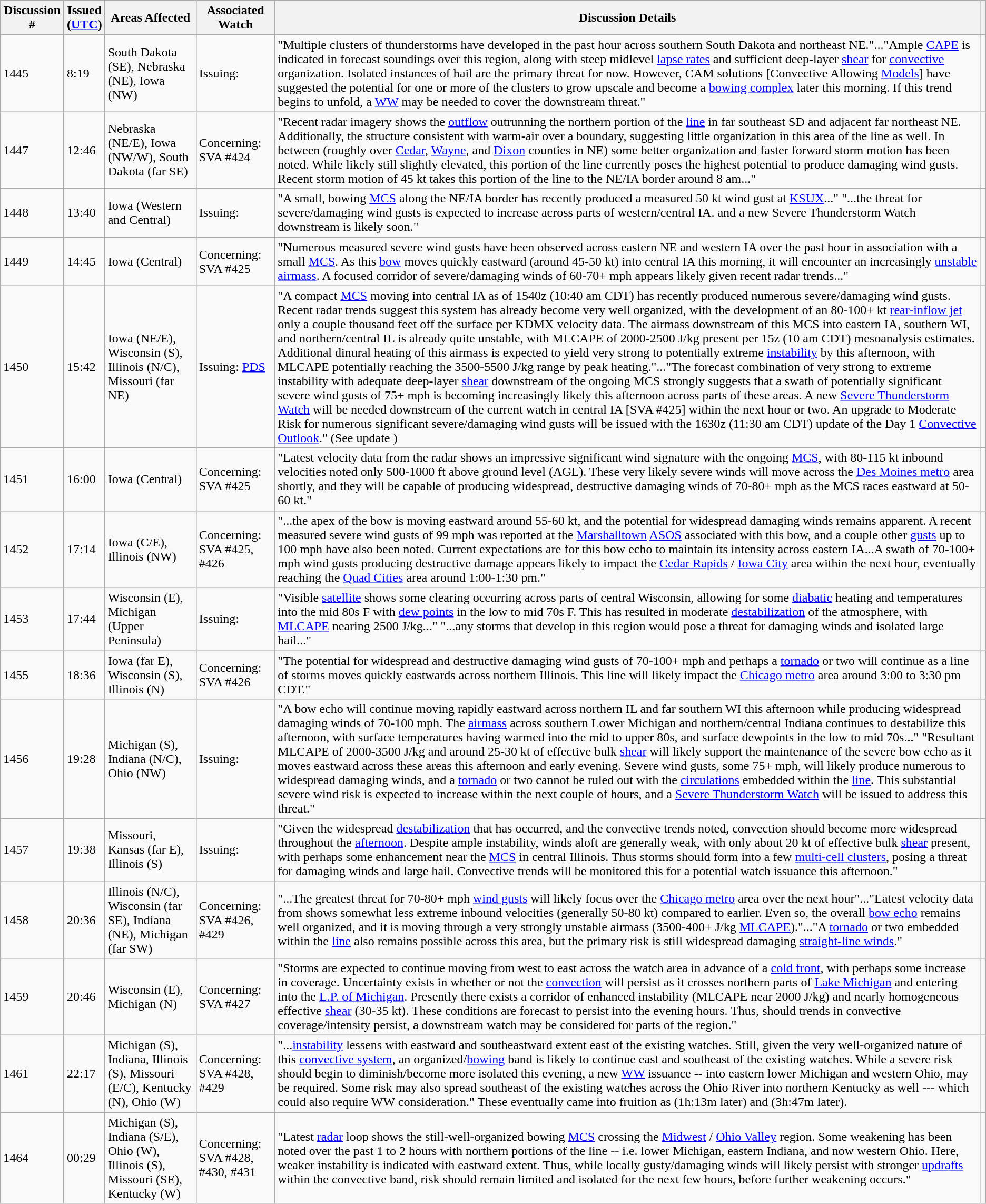<table class="wikitable mw-collapsible">
<tr>
<th>Discussion #</th>
<th>Issued<br>(<a href='#'>UTC</a>)</th>
<th>Areas Affected</th>
<th>Associated Watch</th>
<th>Discussion Details</th>
<th></th>
</tr>
<tr>
<td>1445</td>
<td>8:19</td>
<td>South Dakota (SE), Nebraska (NE), Iowa (NW)</td>
<td>Issuing: </td>
<td>"Multiple clusters of thunderstorms have developed in the past hour across southern South Dakota and northeast NE."..."Ample <a href='#'>CAPE</a> is indicated in forecast soundings over this region, along with steep midlevel <a href='#'>lapse rates</a> and sufficient deep-layer <a href='#'>shear</a> for <a href='#'>convective</a> organization. Isolated instances of hail are the primary threat for now. However, CAM solutions [Convective Allowing <a href='#'>Models</a>] have suggested the potential for one or more of the clusters to grow upscale and become a <a href='#'>bowing complex</a> later this morning. If this trend begins to unfold, a <a href='#'>WW</a> may be needed to cover the downstream threat."</td>
<td></td>
</tr>
<tr>
<td>1447</td>
<td>12:46</td>
<td>Nebraska (NE/E), Iowa (NW/W), South Dakota (far SE)</td>
<td>Concerning: SVA #424</td>
<td>"Recent  radar imagery shows the <a href='#'>outflow</a> outrunning the northern portion of the <a href='#'>line</a> in far southeast SD and adjacent far northeast NE. Additionally, the structure consistent with warm-air  over a boundary, suggesting little organization in this area of the line as well. In between (roughly over <a href='#'>Cedar</a>, <a href='#'>Wayne</a>, and <a href='#'>Dixon</a> counties in NE) some better organization and faster forward storm motion has been noted. While likely still slightly elevated, this portion of the line currently poses the highest potential to produce damaging wind gusts. Recent storm motion of 45 kt takes this portion of the line to the NE/IA border around 8 am..."</td>
<td></td>
</tr>
<tr>
<td>1448</td>
<td>13:40</td>
<td>Iowa (Western and Central)</td>
<td>Issuing: </td>
<td>"A small, bowing <a href='#'>MCS</a> along the NE/IA border has recently produced a measured 50 kt wind gust at <a href='#'>KSUX</a>..." "...the threat for severe/damaging wind gusts is expected to increase across parts of western/central IA. and a new Severe Thunderstorm Watch downstream is likely soon."</td>
<td></td>
</tr>
<tr>
<td>1449</td>
<td>14:45</td>
<td>Iowa (Central)</td>
<td>Concerning: SVA #425</td>
<td>"Numerous measured severe wind gusts have been observed across eastern NE and western IA over the past hour in association with a small <a href='#'>MCS</a>. As this <a href='#'>bow</a> moves quickly eastward (around 45-50 kt) into central IA this morning, it will encounter an increasingly <a href='#'>unstable</a> <a href='#'>airmass</a>. A focused corridor of severe/damaging winds of 60-70+ mph appears likely given recent radar trends..."</td>
<td></td>
</tr>
<tr>
<td>1450</td>
<td>15:42</td>
<td>Iowa (NE/E), Wisconsin (S), Illinois (N/C), Missouri (far NE)</td>
<td>Issuing: <a href='#'>PDS</a> </td>
<td>"A compact <a href='#'>MCS</a> moving into central IA as of 1540z (10:40 am CDT) has recently produced numerous severe/damaging wind gusts. Recent radar trends suggest this system has already become very well organized, with the development of an 80-100+ kt <a href='#'>rear-inflow jet</a> only a couple thousand feet off the surface per KDMX velocity data. The airmass downstream of this MCS into eastern IA, southern WI, and northern/central IL is already quite unstable, with MLCAPE of 2000-2500 J/kg present per 15z (10 am CDT) mesoanalysis estimates. Additional dinural heating of this airmass is expected to yield very strong to potentially extreme <a href='#'>instability</a> by this afternoon, with MLCAPE potentially reaching the 3500-5500 J/kg range by peak heating."..."The forecast combination of very strong to extreme instability with adequate deep-layer <a href='#'>shear</a> downstream of the ongoing MCS strongly suggests that a swath of potentially significant severe wind gusts of 75+ mph is becoming increasingly likely this afternoon across parts of these areas. A new <a href='#'>Severe Thunderstorm Watch</a> will be needed downstream of the current watch in central IA [SVA #425] within the next hour or two. An upgrade to Moderate Risk for numerous significant severe/damaging wind gusts will be issued with the 1630z (11:30 am CDT) update of the Day 1 <a href='#'>Convective Outlook</a>." (See update )</td>
<td></td>
</tr>
<tr>
<td>1451</td>
<td>16:00</td>
<td>Iowa (Central)</td>
<td>Concerning: SVA #425</td>
<td>"Latest velocity data from the  radar shows an impressive significant wind signature with the ongoing <a href='#'>MCS</a>, with 80-115 kt inbound velocities noted only 500-1000 ft above ground level (AGL). These very likely severe winds will move across the <a href='#'>Des Moines metro</a> area shortly, and they will be capable of producing widespread, destructive damaging winds of 70-80+ mph as the MCS races eastward at 50-60 kt."</td>
<td></td>
</tr>
<tr>
<td>1452</td>
<td>17:14</td>
<td>Iowa (C/E), Illinois (NW)</td>
<td>Concerning: SVA #425, #426</td>
<td>"...the apex of the bow is moving eastward around 55-60 kt, and the potential for widespread damaging winds remains apparent. A recent measured severe wind gusts of 99 mph was reported at the <a href='#'>Marshalltown</a> <a href='#'>ASOS</a> associated with this bow, and a couple other <a href='#'>gusts</a> up to 100 mph have also been noted. Current expectations are for this bow echo to maintain its intensity across eastern IA...A swath of 70-100+ mph wind gusts producing destructive damage appears likely to impact the <a href='#'>Cedar Rapids</a> / <a href='#'>Iowa City</a> area within the next hour, eventually reaching the <a href='#'>Quad Cities</a> area around 1:00-1:30 pm."</td>
<td></td>
</tr>
<tr>
<td>1453</td>
<td>17:44</td>
<td>Wisconsin (E), Michigan (Upper Peninsula)</td>
<td>Issuing: </td>
<td>"Visible <a href='#'>satellite</a> shows some clearing occurring across parts of central Wisconsin, allowing for some <a href='#'>diabatic</a> heating and temperatures into the mid 80s F with <a href='#'>dew points</a> in the low to mid 70s F. This has resulted in moderate <a href='#'>destabilization</a> of the atmosphere, with <a href='#'>MLCAPE</a> nearing 2500 J/kg..." "...any storms that develop in this region would pose a threat for damaging winds and isolated large hail..."</td>
<td></td>
</tr>
<tr>
<td>1455</td>
<td>18:36</td>
<td>Iowa (far E), Wisconsin (S), Illinois (N)</td>
<td>Concerning: SVA #426</td>
<td>"The potential for widespread and destructive damaging wind gusts of 70-100+ mph and perhaps a <a href='#'>tornado</a> or two will continue as a line of storms moves quickly eastwards across northern Illinois. This line will likely impact the <a href='#'>Chicago metro</a> area around 3:00 to 3:30 pm CDT."</td>
<td></td>
</tr>
<tr>
<td>1456</td>
<td>19:28</td>
<td>Michigan (S), Indiana (N/C), Ohio (NW)</td>
<td>Issuing: </td>
<td>"A bow echo will continue moving rapidly eastward across northern IL and far southern WI this afternoon while producing widespread damaging winds of 70-100 mph. The <a href='#'>airmass</a> across southern Lower Michigan and northern/central Indiana continues to destabilize this afternoon, with surface temperatures having warmed into the mid to upper 80s, and surface dewpoints in the low to mid 70s..." "Resultant MLCAPE of 2000-3500 J/kg and around 25-30 kt of effective bulk <a href='#'>shear</a> will likely support the maintenance of the severe bow echo as it moves eastward across these areas this afternoon and early evening. Severe wind gusts, some 75+ mph, will likely produce numerous to widespread damaging winds, and a <a href='#'>tornado</a> or two cannot be ruled out with the <a href='#'>circulations</a> embedded within the <a href='#'>line</a>. This substantial severe wind risk is expected to increase within the next couple of hours, and a <a href='#'>Severe Thunderstorm Watch</a> will be issued to address this threat."</td>
<td></td>
</tr>
<tr>
<td>1457</td>
<td>19:38</td>
<td>Missouri, Kansas (far E), Illinois (S)</td>
<td>Issuing: </td>
<td>"Given the widespread <a href='#'>destabilization</a> that has occurred, and the convective trends noted, convection should become more widespread throughout the <a href='#'>afternoon</a>. Despite ample instability, winds aloft are generally weak, with only about 20 kt of effective bulk <a href='#'>shear</a> present, with perhaps some enhancement near the <a href='#'>MCS</a> in central Illinois. Thus storms should form into a few <a href='#'>multi-cell clusters</a>, posing a threat for damaging winds and large hail. Convective trends will be monitored this for a potential watch issuance this afternoon."</td>
<td></td>
</tr>
<tr>
<td>1458</td>
<td>20:36</td>
<td>Illinois (N/C), Wisconsin (far SE), Indiana (NE), Michigan (far SW)</td>
<td>Concerning: SVA #426, #429</td>
<td>"...The greatest threat for 70-80+ mph <a href='#'>wind gusts</a> will likely focus over the <a href='#'>Chicago metro</a> area over the next hour"..."Latest velocity data from  shows somewhat less extreme inbound velocities (generally 50-80 kt) compared to earlier. Even so, the overall <a href='#'>bow echo</a> remains well organized, and it is moving through a very strongly unstable airmass (3500-400+ J/kg <a href='#'>MLCAPE</a>)."..."A <a href='#'>tornado</a> or two embedded within the <a href='#'>line</a> also remains possible across this area, but the primary risk is still widespread damaging <a href='#'>straight-line winds</a>."</td>
<td></td>
</tr>
<tr>
<td>1459</td>
<td>20:46</td>
<td>Wisconsin (E), Michigan (N)</td>
<td>Concerning: SVA #427</td>
<td>"Storms are expected to continue moving from west to east across the watch area in advance of a <a href='#'>cold front</a>, with perhaps some increase in coverage. Uncertainty exists in whether or not the <a href='#'>convection</a> will persist as it crosses northern parts of <a href='#'>Lake Michigan</a> and entering into the <a href='#'>L.P. of Michigan</a>. Presently there exists a corridor of enhanced instability (MLCAPE near 2000 J/kg) and nearly homogeneous effective <a href='#'>shear</a> (30-35 kt). These conditions are forecast to persist into the evening hours. Thus, should trends in convective coverage/intensity persist, a downstream watch may be considered for parts of the region."</td>
<td></td>
</tr>
<tr>
<td>1461</td>
<td>22:17</td>
<td>Michigan (S), Indiana, Illinois (S), Missouri (E/C), Kentucky (N), Ohio (W)</td>
<td>Concerning: SVA #428, #429</td>
<td>"...<a href='#'>instability</a> lessens with eastward and southeastward extent east of the existing watches. Still, given the very well-organized nature of this <a href='#'>convective system</a>, an organized/<a href='#'>bowing</a> band is likely to continue east and southeast of the existing watches. While a severe risk should begin to diminish/become more isolated this evening, a new <a href='#'>WW</a> issuance -- into eastern lower Michigan and western Ohio, may be required. Some risk may also spread southeast of the existing watches across the Ohio River into northern Kentucky as well --- which could also require WW consideration." These eventually came into fruition as  (1h:13m later) and  (3h:47m later).</td>
<td></td>
</tr>
<tr>
<td>1464</td>
<td>00:29</td>
<td>Michigan (S), Indiana (S/E), Ohio (W), Illinois (S), Missouri (SE), Kentucky (W)</td>
<td>Concerning: SVA #428, #430, #431</td>
<td>"Latest <a href='#'>radar</a> loop shows the still-well-organized bowing <a href='#'>MCS</a> crossing the <a href='#'>Midwest</a> / <a href='#'>Ohio Valley</a> region. Some weakening has been noted over the past 1 to 2 hours with northern portions of the line -- i.e. lower Michigan, eastern Indiana, and now western Ohio. Here, weaker instability is indicated with eastward extent. Thus, while locally gusty/damaging winds will likely persist with stronger <a href='#'>updrafts</a> within the convective band, risk should remain limited and isolated for the next few hours, before further weakening occurs."</td>
<td></td>
</tr>
</table>
